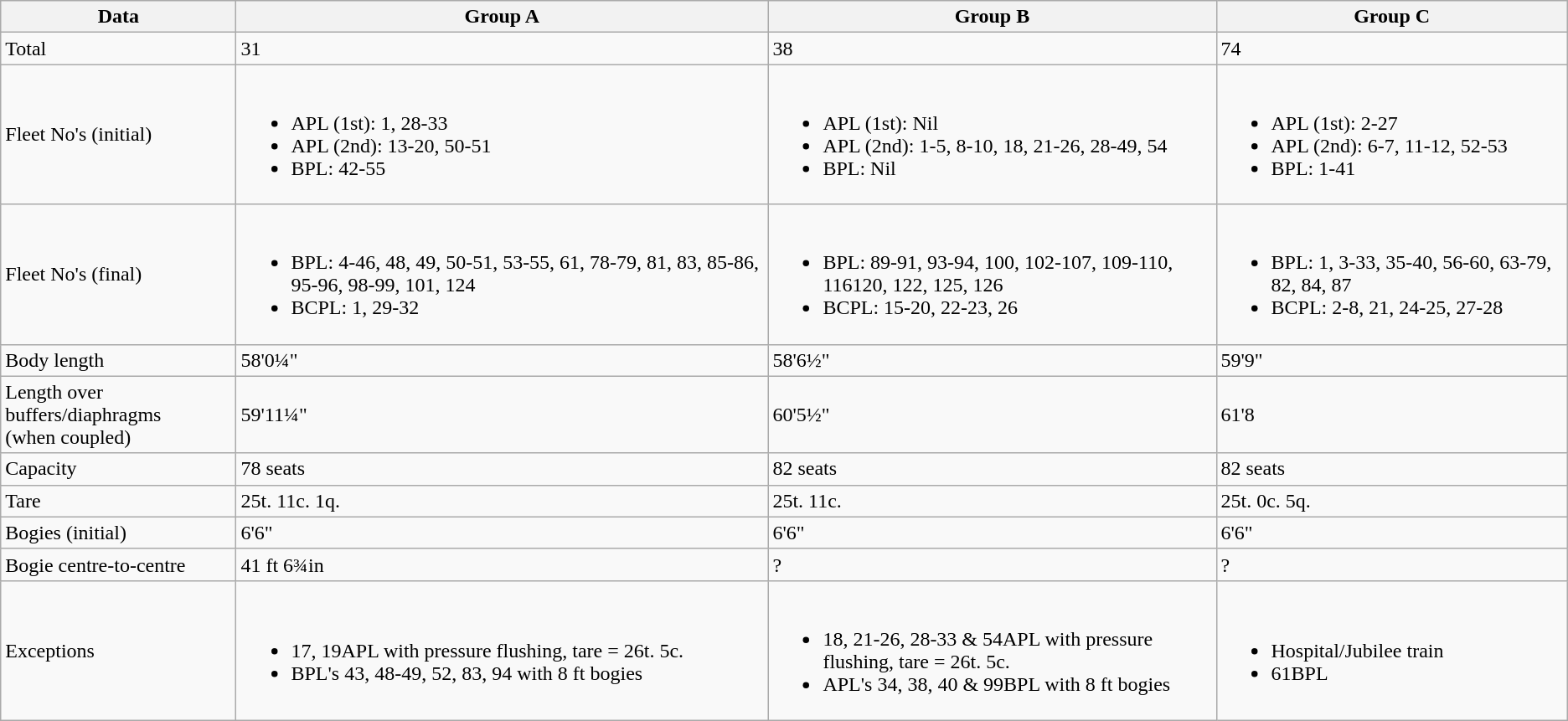<table class="wikitable">
<tr>
<th>Data</th>
<th>Group A</th>
<th>Group B</th>
<th>Group C</th>
</tr>
<tr>
<td>Total</td>
<td>31</td>
<td>38</td>
<td>74</td>
</tr>
<tr>
<td>Fleet No's (initial)</td>
<td><br><ul><li>APL (1st): 1, 28-33</li><li>APL (2nd): 13-20, 50-51</li><li>BPL: 42-55</li></ul></td>
<td><br><ul><li>APL (1st): Nil</li><li>APL (2nd): 1-5, 8-10, 18, 21-26, 28-49, 54</li><li>BPL: Nil</li></ul></td>
<td><br><ul><li>APL (1st): 2-27</li><li>APL (2nd): 6-7, 11-12, 52-53</li><li>BPL: 1-41</li></ul></td>
</tr>
<tr>
<td>Fleet No's (final)</td>
<td><br><ul><li>BPL: 4-46, 48, 49, 50-51, 53-55, 61, 78-79, 81, 83, 85-86, 95-96, 98-99, 101, 124</li><li>BCPL: 1, 29-32</li></ul></td>
<td><br><ul><li>BPL: 89-91, 93-94, 100, 102-107, 109-110, 116120, 122, 125, 126</li><li>BCPL: 15-20, 22-23, 26</li></ul></td>
<td><br><ul><li>BPL: 1, 3-33, 35-40, 56-60, 63-79, 82, 84, 87</li><li>BCPL: 2-8, 21, 24-25, 27-28</li></ul></td>
</tr>
<tr>
<td>Body length</td>
<td>58'0¼"</td>
<td>58'6½"</td>
<td>59'9"</td>
</tr>
<tr>
<td>Length over buffers/diaphragms<br>(when coupled)</td>
<td>59'11¼"</td>
<td>60'5½"</td>
<td>61'8</td>
</tr>
<tr>
<td>Capacity</td>
<td>78 seats</td>
<td>82 seats</td>
<td>82 seats</td>
</tr>
<tr>
<td>Tare</td>
<td>25t. 11c. 1q.</td>
<td>25t. 11c.</td>
<td>25t. 0c. 5q.</td>
</tr>
<tr>
<td>Bogies (initial)</td>
<td>6'6"</td>
<td>6'6"</td>
<td>6'6"</td>
</tr>
<tr>
<td>Bogie centre-to-centre</td>
<td>41 ft 6¾in</td>
<td>?</td>
<td>?</td>
</tr>
<tr>
<td>Exceptions</td>
<td><br><ul><li>17, 19APL with pressure flushing, tare = 26t. 5c.</li><li>BPL's 43, 48-49, 52, 83, 94 with 8 ft bogies</li></ul></td>
<td><br><ul><li>18, 21-26, 28-33 & 54APL with pressure flushing, tare = 26t. 5c.</li><li>APL's 34, 38, 40 & 99BPL with 8 ft bogies</li></ul></td>
<td><br><ul><li>Hospital/Jubilee train</li><li>61BPL</li></ul></td>
</tr>
</table>
